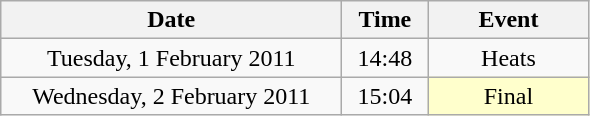<table class = "wikitable" style="text-align:center;">
<tr>
<th width=220>Date</th>
<th width=50>Time</th>
<th width=100>Event</th>
</tr>
<tr>
<td>Tuesday, 1 February 2011</td>
<td>14:48</td>
<td>Heats</td>
</tr>
<tr>
<td>Wednesday, 2 February 2011</td>
<td>15:04</td>
<td bgcolor=ffffcc>Final</td>
</tr>
</table>
